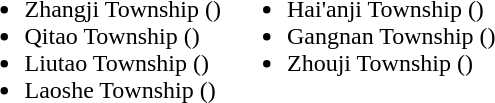<table>
<tr>
<td valign="top"><br><ul><li>Zhangji Township ()</li><li>Qitao Township ()</li><li>Liutao Township ()</li><li>Laoshe Township ()</li></ul></td>
<td valign="top"><br><ul><li>Hai'anji Township ()</li><li>Gangnan Township ()</li><li>Zhouji Township  ()</li></ul></td>
</tr>
</table>
